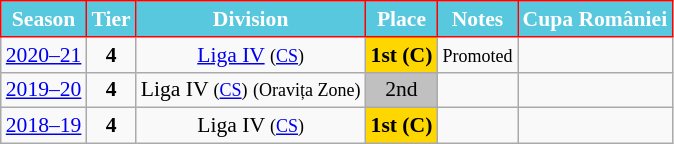<table class="wikitable" style="text-align:center; font-size:90%">
<tr>
<th style="background:#58c8de;color:#FFFFFF;border:1px solid #FF0000;">Season</th>
<th style="background:#58c8de;color:#FFFFFF;border:1px solid #FF0000;">Tier</th>
<th style="background:#58c8de;color:#FFFFFF;border:1px solid #FF0000;">Division</th>
<th style="background:#58c8de;color:#FFFFFF;border:1px solid #FF0000;">Place</th>
<th style="background:#58c8de;color:#FFFFFF;border:1px solid #FF0000;">Notes</th>
<th style="background:#58c8de;color:#FFFFFF;border:1px solid #FF0000;">Cupa României</th>
</tr>
<tr>
<td><a href='#'>2020–21</a></td>
<td><strong>4</strong></td>
<td><a href='#'>Liga IV</a> <small>(<a href='#'>CS</a>)</small></td>
<td align=center bgcolor=gold><strong>1st (C)</strong></td>
<td><small>Promoted</small></td>
<td></td>
</tr>
<tr>
<td><a href='#'>2019–20</a></td>
<td><strong>4</strong></td>
<td>Liga IV <small>(<a href='#'>CS</a>)</small> <small>(Oravița Zone)</small></td>
<td align=center bgcolor=silver>2nd</td>
<td></td>
<td></td>
</tr>
<tr>
<td><a href='#'>2018–19</a></td>
<td><strong>4</strong></td>
<td>Liga IV <small>(<a href='#'>CS</a>)</small></td>
<td align=center bgcolor=gold><strong>1st (C)</strong></td>
<td></td>
<td></td>
</tr>
</table>
